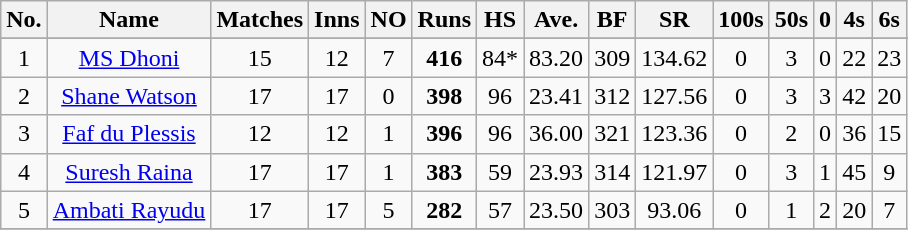<table class="wikitable sortable" style="text-align: center;">
<tr>
<th>No.</th>
<th>Name</th>
<th>Matches</th>
<th>Inns</th>
<th>NO</th>
<th>Runs</th>
<th>HS</th>
<th>Ave.</th>
<th>BF</th>
<th>SR</th>
<th>100s</th>
<th>50s</th>
<th>0</th>
<th>4s</th>
<th>6s</th>
</tr>
<tr>
</tr>
<tr>
<td>1</td>
<td><a href='#'>MS Dhoni</a></td>
<td>15</td>
<td>12</td>
<td>7</td>
<td><strong>416 </strong></td>
<td>84*</td>
<td>83.20</td>
<td>309</td>
<td>134.62</td>
<td>0</td>
<td>3</td>
<td>0</td>
<td>22</td>
<td>23</td>
</tr>
<tr>
<td>2</td>
<td><a href='#'>Shane Watson</a></td>
<td>17</td>
<td>17</td>
<td>0</td>
<td><strong>398</strong></td>
<td>96</td>
<td>23.41</td>
<td>312</td>
<td>127.56</td>
<td>0</td>
<td>3</td>
<td>3</td>
<td>42</td>
<td>20</td>
</tr>
<tr>
<td>3</td>
<td><a href='#'>Faf du Plessis</a></td>
<td>12</td>
<td>12</td>
<td>1</td>
<td><strong>396 </strong></td>
<td>96</td>
<td>36.00</td>
<td>321</td>
<td>123.36</td>
<td>0</td>
<td>2</td>
<td>0</td>
<td>36</td>
<td>15</td>
</tr>
<tr>
<td>4</td>
<td><a href='#'>Suresh Raina</a></td>
<td>17</td>
<td>17</td>
<td>1</td>
<td><strong>383 </strong></td>
<td>59</td>
<td>23.93</td>
<td>314</td>
<td>121.97</td>
<td>0</td>
<td>3</td>
<td>1</td>
<td>45</td>
<td>9</td>
</tr>
<tr>
<td>5</td>
<td><a href='#'>Ambati Rayudu</a></td>
<td>17</td>
<td>17</td>
<td>5</td>
<td><strong>282 </strong></td>
<td>57</td>
<td>23.50</td>
<td>303</td>
<td>93.06</td>
<td>0</td>
<td>1</td>
<td>2</td>
<td>20</td>
<td>7</td>
</tr>
<tr>
</tr>
</table>
